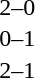<table cellspacing=1 width=70%>
<tr>
<th width=25%></th>
<th width=30%></th>
<th width=15%></th>
<th width=30%></th>
</tr>
<tr>
<td></td>
<td align=right></td>
<td align=center>2–0</td>
<td></td>
</tr>
<tr>
<td></td>
<td align=right></td>
<td align=center>0–1</td>
<td></td>
</tr>
<tr>
<td></td>
<td align=right></td>
<td align=center>2–1</td>
<td></td>
</tr>
</table>
